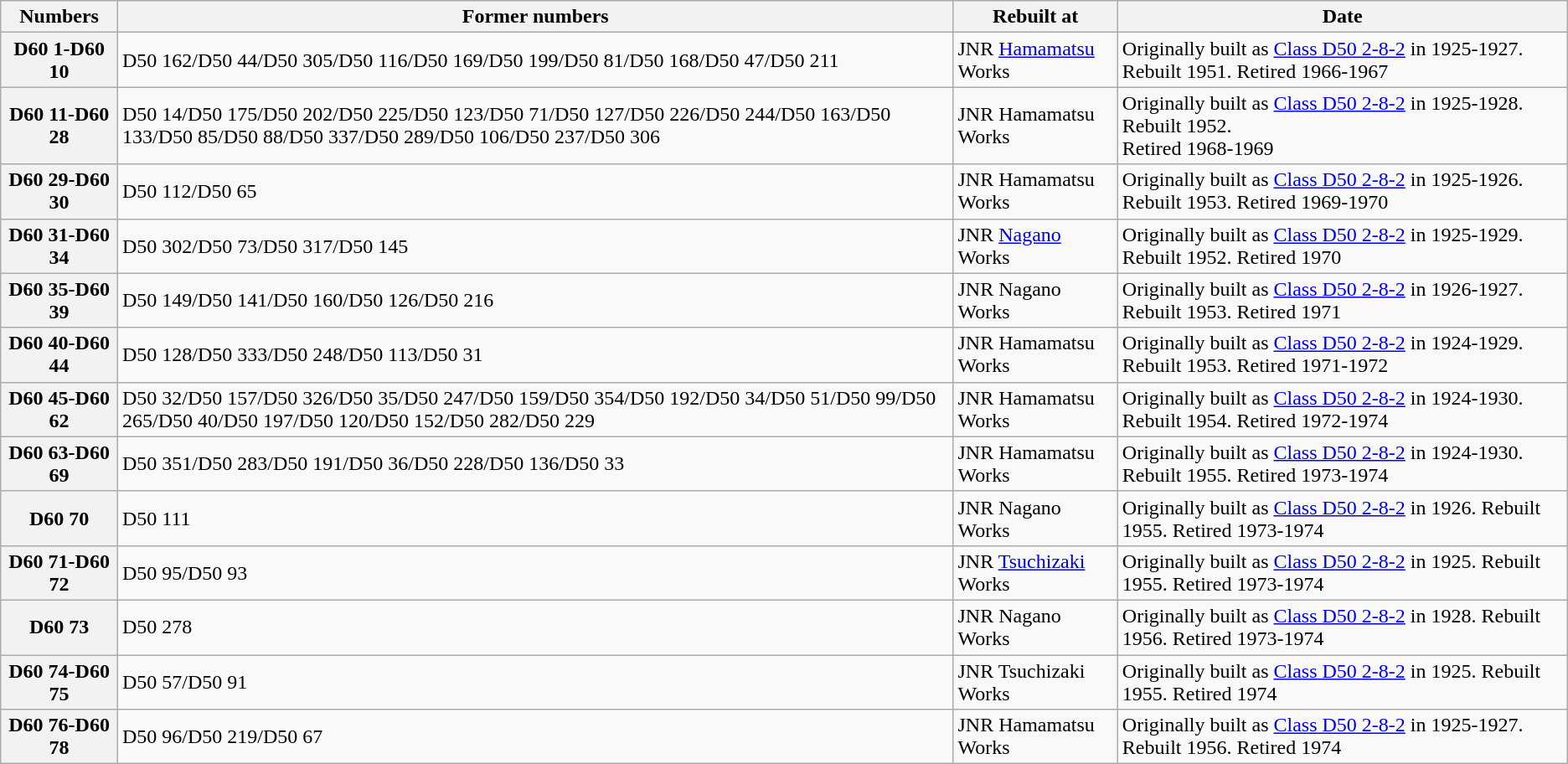<table class="wikitable">
<tr>
<th>Numbers</th>
<th>Former numbers</th>
<th>Rebuilt at</th>
<th>Date</th>
</tr>
<tr>
<th>D60 1-D60 10</th>
<td>D50 162/D50 44/D50 305/D50 116/D50 169/D50 199/D50 81/D50 168/D50 47/D50 211</td>
<td>JNR <a href='#'>Hamamatsu</a> Works</td>
<td>Originally built as <a href='#'>Class D50 2-8-2</a> in 1925-1927. Rebuilt 1951. Retired 1966-1967</td>
</tr>
<tr>
<th>D60 11-D60 28</th>
<td>D50 14/D50 175/D50 202/D50 225/D50 123/D50 71/D50 127/D50 226/D50 244/D50 163/D50 133/D50 85/D50 88/D50 337/D50 289/D50 106/D50 237/D50 306</td>
<td>JNR Hamamatsu Works</td>
<td>Originally built as <a href='#'>Class D50 2-8-2</a> in 1925-1928. Rebuilt 1952.<br>Retired 1968-1969</td>
</tr>
<tr>
<th>D60 29-D60 30</th>
<td>D50 112/D50 65</td>
<td>JNR Hamamatsu Works</td>
<td>Originally built as <a href='#'>Class D50 2-8-2</a> in 1925-1926. Rebuilt 1953. Retired 1969-1970</td>
</tr>
<tr>
<th>D60 31-D60 34</th>
<td>D50 302/D50 73/D50 317/D50 145</td>
<td>JNR <a href='#'>Nagano</a> Works</td>
<td>Originally built as <a href='#'>Class D50 2-8-2</a> in 1925-1929. Rebuilt 1952. Retired 1970</td>
</tr>
<tr>
<th>D60 35-D60 39</th>
<td>D50 149/D50 141/D50 160/D50 126/D50 216</td>
<td>JNR Nagano Works</td>
<td>Originally built as <a href='#'>Class D50 2-8-2</a> in 1926-1927. Rebuilt 1953. Retired 1971</td>
</tr>
<tr>
<th>D60 40-D60 44</th>
<td>D50 128/D50 333/D50 248/D50 113/D50 31</td>
<td>JNR Hamamatsu Works</td>
<td>Originally built as <a href='#'>Class D50 2-8-2</a> in 1924-1929. Rebuilt 1953. Retired 1971-1972</td>
</tr>
<tr>
<th>D60 45-D60 62</th>
<td>D50 32/D50 157/D50 326/D50 35/D50 247/D50 159/D50 354/D50 192/D50 34/D50 51/D50 99/D50 265/D50 40/D50 197/D50 120/D50 152/D50 282/D50 229</td>
<td>JNR Hamamatsu Works</td>
<td>Originally built as <a href='#'>Class D50 2-8-2</a> in 1924-1930. Rebuilt 1954. Retired 1972-1974</td>
</tr>
<tr>
<th>D60 63-D60 69</th>
<td>D50 351/D50 283/D50 191/D50 36/D50 228/D50 136/D50 33</td>
<td>JNR Hamamatsu Works</td>
<td>Originally built as <a href='#'>Class D50 2-8-2</a> in 1924-1930. Rebuilt 1955. Retired 1973-1974</td>
</tr>
<tr>
<th>D60 70</th>
<td>D50 111</td>
<td>JNR Nagano Works</td>
<td>Originally built as <a href='#'>Class D50 2-8-2</a> in 1926. Rebuilt 1955. Retired 1973-1974</td>
</tr>
<tr>
<th>D60 71-D60 72</th>
<td>D50 95/D50 93</td>
<td>JNR <a href='#'>Tsuchizaki</a> Works</td>
<td>Originally built as <a href='#'>Class D50 2-8-2</a> in 1925. Rebuilt 1955. Retired 1973-1974</td>
</tr>
<tr>
<th>D60 73</th>
<td>D50 278</td>
<td>JNR Nagano Works</td>
<td>Originally built as <a href='#'>Class D50 2-8-2</a> in 1928. Rebuilt 1956. Retired 1973-1974</td>
</tr>
<tr>
<th>D60 74-D60 75</th>
<td>D50 57/D50 91</td>
<td>JNR Tsuchizaki Works</td>
<td>Originally built as <a href='#'>Class D50 2-8-2</a> in 1925. Rebuilt 1955. Retired 1974</td>
</tr>
<tr>
<th>D60 76-D60 78</th>
<td>D50 96/D50 219/D50 67</td>
<td>JNR Hamamatsu Works</td>
<td>Originally built as <a href='#'>Class D50 2-8-2</a> in 1925-1927. Rebuilt 1956. Retired 1974</td>
</tr>
</table>
